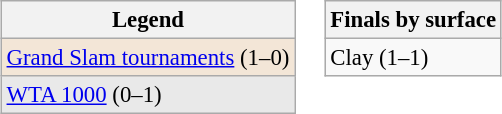<table>
<tr valign=top>
<td><br><table class="wikitable" style="font-size:95%;">
<tr>
<th>Legend</th>
</tr>
<tr>
<td bgcolor=f3e6d7><a href='#'>Grand Slam tournaments</a> (1–0)</td>
</tr>
<tr>
<td bgcolor=e9e9e9><a href='#'>WTA 1000</a> (0–1)</td>
</tr>
</table>
</td>
<td><br><table class="wikitable" style="font-size:95%;">
<tr>
<th>Finals by surface</th>
</tr>
<tr>
<td>Clay (1–1)</td>
</tr>
</table>
</td>
</tr>
</table>
